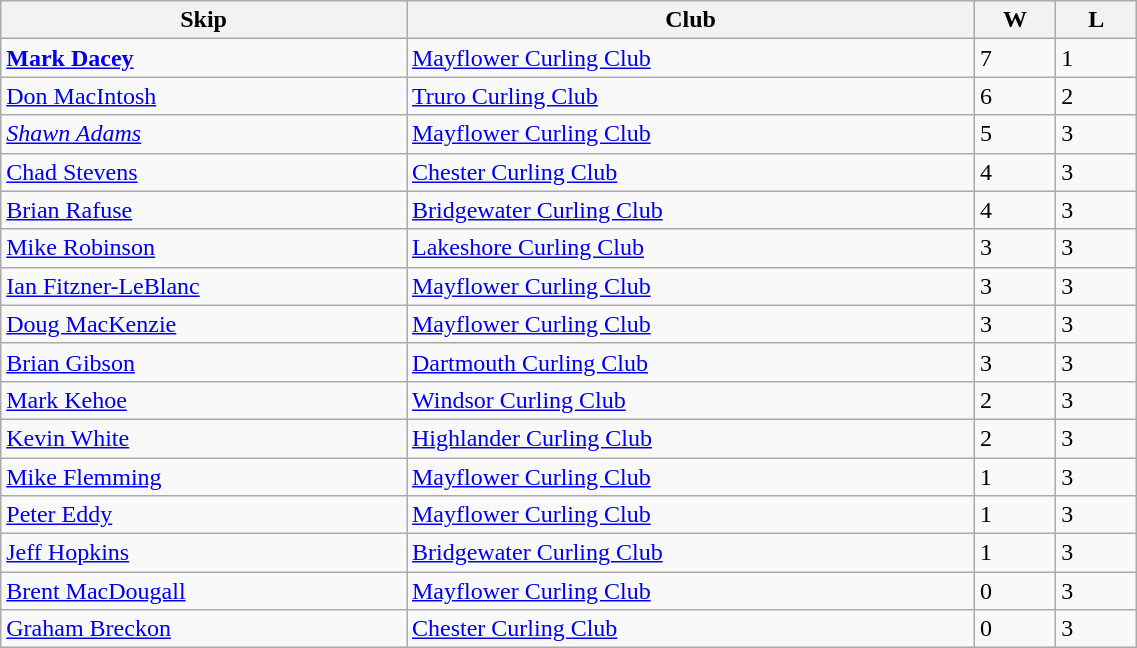<table class="wikitable" width=60%>
<tr>
<th width=25%>Skip</th>
<th width=35%>Club</th>
<th width=5%>W</th>
<th width=5%>L</th>
</tr>
<tr>
<td><strong><a href='#'>Mark Dacey</a></strong></td>
<td><a href='#'>Mayflower Curling Club</a></td>
<td>7</td>
<td>1</td>
</tr>
<tr>
<td><a href='#'>Don MacIntosh</a></td>
<td><a href='#'>Truro Curling Club</a></td>
<td>6</td>
<td>2</td>
</tr>
<tr>
<td><em><a href='#'>Shawn Adams</a></em></td>
<td><a href='#'>Mayflower Curling Club</a></td>
<td>5</td>
<td>3</td>
</tr>
<tr>
<td><a href='#'>Chad Stevens</a></td>
<td><a href='#'>Chester Curling Club</a></td>
<td>4</td>
<td>3</td>
</tr>
<tr>
<td><a href='#'>Brian Rafuse</a></td>
<td><a href='#'>Bridgewater Curling Club</a></td>
<td>4</td>
<td>3</td>
</tr>
<tr>
<td><a href='#'>Mike Robinson</a></td>
<td><a href='#'>Lakeshore Curling Club</a></td>
<td>3</td>
<td>3</td>
</tr>
<tr>
<td><a href='#'>Ian Fitzner-LeBlanc</a></td>
<td><a href='#'>Mayflower Curling Club</a></td>
<td>3</td>
<td>3</td>
</tr>
<tr>
<td><a href='#'>Doug MacKenzie</a></td>
<td><a href='#'>Mayflower Curling Club</a></td>
<td>3</td>
<td>3</td>
</tr>
<tr>
<td><a href='#'>Brian Gibson</a></td>
<td><a href='#'>Dartmouth Curling Club</a></td>
<td>3</td>
<td>3</td>
</tr>
<tr>
<td><a href='#'>Mark Kehoe</a></td>
<td><a href='#'>Windsor Curling Club</a></td>
<td>2</td>
<td>3</td>
</tr>
<tr>
<td><a href='#'>Kevin White</a></td>
<td><a href='#'>Highlander Curling Club</a></td>
<td>2</td>
<td>3</td>
</tr>
<tr>
<td><a href='#'>Mike Flemming</a></td>
<td><a href='#'>Mayflower Curling Club</a></td>
<td>1</td>
<td>3</td>
</tr>
<tr>
<td><a href='#'>Peter Eddy</a></td>
<td><a href='#'>Mayflower Curling Club</a></td>
<td>1</td>
<td>3</td>
</tr>
<tr>
<td><a href='#'>Jeff Hopkins</a></td>
<td><a href='#'>Bridgewater Curling Club</a></td>
<td>1</td>
<td>3</td>
</tr>
<tr>
<td><a href='#'>Brent MacDougall</a></td>
<td><a href='#'>Mayflower Curling Club</a></td>
<td>0</td>
<td>3</td>
</tr>
<tr>
<td><a href='#'>Graham Breckon</a></td>
<td><a href='#'>Chester Curling Club</a></td>
<td>0</td>
<td>3</td>
</tr>
</table>
